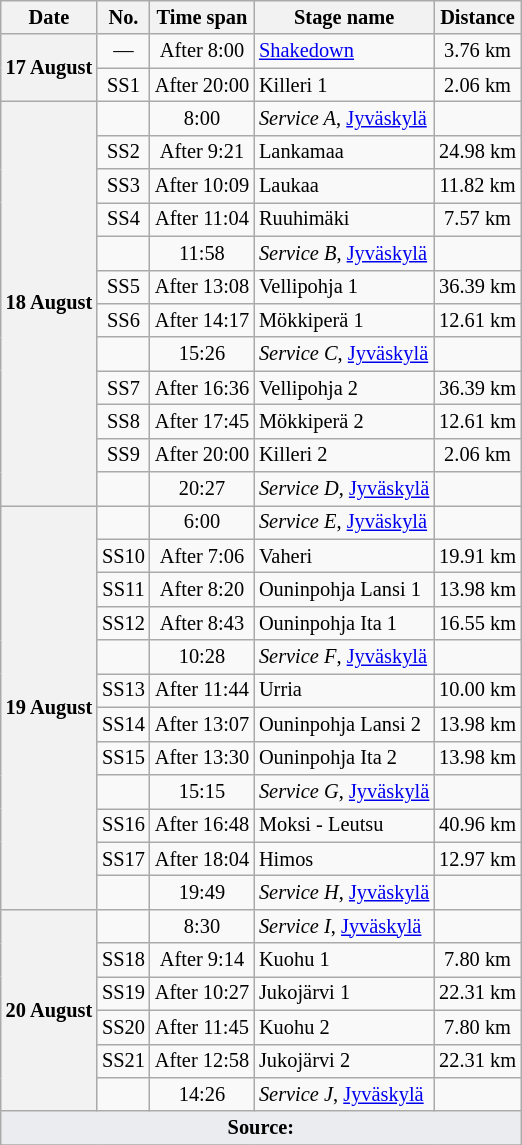<table class="wikitable" style="font-size: 85%;">
<tr>
<th>Date</th>
<th>No.</th>
<th>Time span</th>
<th>Stage name</th>
<th>Distance</th>
</tr>
<tr>
<th rowspan="2">17 August</th>
<td align="center">—</td>
<td align="center">After 8:00</td>
<td><a href='#'>Shakedown</a></td>
<td align="center">3.76 km</td>
</tr>
<tr>
<td align="center">SS1</td>
<td align="center">After 20:00</td>
<td>Killeri 1</td>
<td align="center">2.06 km</td>
</tr>
<tr>
<th rowspan="12">18 August</th>
<td align="center"></td>
<td align="center">8:00</td>
<td><em>Service A</em>, <a href='#'>Jyväskylä</a></td>
<td></td>
</tr>
<tr>
<td align="center">SS2</td>
<td align="center">After 9:21</td>
<td>Lankamaa</td>
<td align="center">24.98 km</td>
</tr>
<tr>
<td align="center">SS3</td>
<td align="center">After 10:09</td>
<td>Laukaa</td>
<td align="center">11.82 km</td>
</tr>
<tr>
<td align="center">SS4</td>
<td align="center">After 11:04</td>
<td>Ruuhimäki</td>
<td align="center">7.57 km</td>
</tr>
<tr>
<td align="center"></td>
<td align="center">11:58</td>
<td><em>Service B</em>, <a href='#'>Jyväskylä</a></td>
<td></td>
</tr>
<tr>
<td align="center">SS5</td>
<td align="center">After 13:08</td>
<td>Vellipohja 1</td>
<td align="center">36.39 km</td>
</tr>
<tr>
<td align="center">SS6</td>
<td align="center">After 14:17</td>
<td>Mökkiperä 1</td>
<td align="center">12.61 km</td>
</tr>
<tr>
<td align="center"></td>
<td align="center">15:26</td>
<td><em>Service C</em>, <a href='#'>Jyväskylä</a></td>
<td></td>
</tr>
<tr>
<td align="center">SS7</td>
<td align="center">After 16:36</td>
<td>Vellipohja 2</td>
<td align="center">36.39 km</td>
</tr>
<tr>
<td align="center">SS8</td>
<td align="center">After 17:45</td>
<td>Mökkiperä 2</td>
<td align="center">12.61 km</td>
</tr>
<tr>
<td align="center">SS9</td>
<td align="center">After 20:00</td>
<td>Killeri 2</td>
<td align="center">2.06 km</td>
</tr>
<tr>
<td align="center"></td>
<td align="center">20:27</td>
<td><em>Service D</em>, <a href='#'>Jyväskylä</a></td>
<td></td>
</tr>
<tr>
<th rowspan="12">19 August</th>
<td align="center"></td>
<td align="center">6:00</td>
<td><em>Service E</em>, <a href='#'>Jyväskylä</a></td>
<td></td>
</tr>
<tr>
<td align="center">SS10</td>
<td align="center">After 7:06</td>
<td>Vaheri</td>
<td align="center">19.91 km</td>
</tr>
<tr>
<td align="center">SS11</td>
<td align="center">After 8:20</td>
<td>Ouninpohja Lansi 1</td>
<td align="center">13.98 km</td>
</tr>
<tr>
<td align="center">SS12</td>
<td align="center">After 8:43</td>
<td>Ouninpohja Ita 1</td>
<td align="center">16.55 km</td>
</tr>
<tr>
<td align="center"></td>
<td align="center">10:28</td>
<td><em>Service F</em>, <a href='#'>Jyväskylä</a></td>
<td></td>
</tr>
<tr>
<td align="center">SS13</td>
<td align="center">After 11:44</td>
<td>Urria</td>
<td align="center">10.00 km</td>
</tr>
<tr>
<td align="center">SS14</td>
<td align="center">After 13:07</td>
<td>Ouninpohja Lansi 2</td>
<td align="center">13.98 km</td>
</tr>
<tr>
<td align="center">SS15</td>
<td align="center">After 13:30</td>
<td>Ouninpohja Ita 2</td>
<td align="center">13.98 km</td>
</tr>
<tr>
<td align="center"></td>
<td align="center">15:15</td>
<td><em>Service G</em>, <a href='#'>Jyväskylä</a></td>
<td></td>
</tr>
<tr>
<td align="center">SS16</td>
<td align="center">After 16:48</td>
<td>Moksi - Leutsu</td>
<td align="center">40.96 km</td>
</tr>
<tr>
<td align="center">SS17</td>
<td align="center">After 18:04</td>
<td>Himos</td>
<td align="center">12.97 km</td>
</tr>
<tr>
<td align="center"></td>
<td align="center">19:49</td>
<td><em>Service H</em>, <a href='#'>Jyväskylä</a></td>
<td></td>
</tr>
<tr>
<th rowspan="6">20 August</th>
<td align="center"></td>
<td align="center">8:30</td>
<td><em>Service I</em>, <a href='#'>Jyväskylä</a></td>
<td></td>
</tr>
<tr>
<td align="center">SS18</td>
<td align="center">After 9:14</td>
<td>Kuohu 1</td>
<td align="center">7.80 km</td>
</tr>
<tr>
<td align="center">SS19</td>
<td align="center">After 10:27</td>
<td>Jukojärvi 1</td>
<td align="center">22.31 km</td>
</tr>
<tr>
<td align="center">SS20</td>
<td align="center">After 11:45</td>
<td>Kuohu 2</td>
<td align="center">7.80 km</td>
</tr>
<tr>
<td align="center">SS21</td>
<td align="center">After 12:58</td>
<td>Jukojärvi 2</td>
<td align="center">22.31 km</td>
</tr>
<tr>
<td align="center"></td>
<td align="center">14:26</td>
<td><em>Service J</em>, <a href='#'>Jyväskylä</a></td>
<td></td>
</tr>
<tr>
<td colspan="5" style="background-color:#EAECF0;text-align:center"><strong>Source:</strong></td>
</tr>
<tr>
</tr>
</table>
